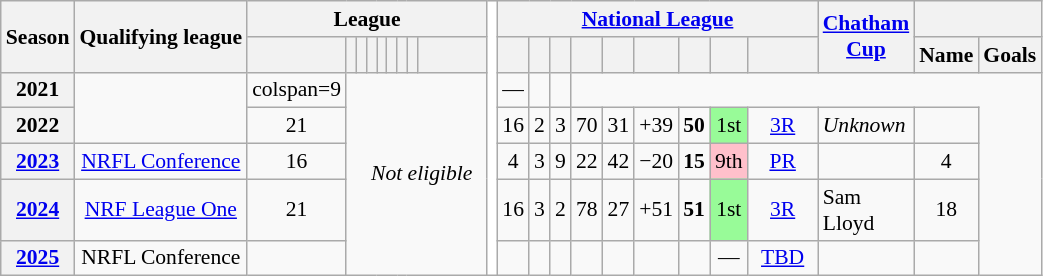<table class="wikitable" style="font-size:90%; text-align:center;">
<tr>
<th rowspan=2>Season</th>
<th rowspan=2>Qualifying league</th>
<th colspan=9>League</th>
<th style="background:white" rowspan=8></th>
<th colspan=9><a href='#'>National League</a></th>
<th rowspan=2 width=40px><a href='#'>Chatham<br>Cup</a></th>
<th colspan=2></th>
</tr>
<tr>
<th></th>
<th></th>
<th></th>
<th></th>
<th></th>
<th></th>
<th></th>
<th></th>
<th width=40px></th>
<th></th>
<th></th>
<th></th>
<th></th>
<th></th>
<th></th>
<th></th>
<th></th>
<th width=40px></th>
<th>Name</th>
<th>Goals</th>
</tr>
<tr>
<th>2021</th>
<td rowspan=2></td>
<td>colspan=9 </td>
<td colspan=9 rowspan=15><em>Not eligible</em></td>
<td>—</td>
<td></td>
<td></td>
</tr>
<tr>
<th>2022</th>
<td>21</td>
<td>16</td>
<td>2</td>
<td>3</td>
<td>70</td>
<td>31</td>
<td>+39</td>
<td><strong>50</strong></td>
<td bgcolor="palegreen">1st</td>
<td><a href='#'>3R</a></td>
<td style=text-align:left><em>Unknown</em></td>
<td></td>
</tr>
<tr>
<th><a href='#'>2023</a></th>
<td><a href='#'>NRFL Conference</a></td>
<td>16</td>
<td>4</td>
<td>3</td>
<td>9</td>
<td>22</td>
<td>42</td>
<td>−20</td>
<td><strong>15</strong></td>
<td bgcolor="pink">9th</td>
<td><a href='#'>PR</a></td>
<td style=text-align:left></td>
<td>4</td>
</tr>
<tr>
<th><a href='#'>2024</a></th>
<td><a href='#'>NRF League One</a></td>
<td>21</td>
<td>16</td>
<td>3</td>
<td>2</td>
<td>78</td>
<td>27</td>
<td>+51</td>
<td><strong>51</strong></td>
<td bgcolor="palegreen">1st</td>
<td><a href='#'>3R</a></td>
<td style=text-align:left> Sam Lloyd</td>
<td>18</td>
</tr>
<tr>
<th><a href='#'>2025</a></th>
<td>NRFL Conference</td>
<td></td>
<td></td>
<td></td>
<td></td>
<td></td>
<td></td>
<td></td>
<td></td>
<td>—</td>
<td><a href='#'>TBD</a></td>
<td style=text-align:left></td>
<td></td>
</tr>
</table>
